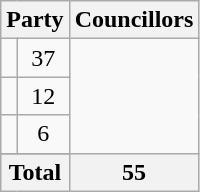<table class="wikitable">
<tr>
<th colspan="2">Party</th>
<th>Councillors</th>
</tr>
<tr>
<td></td>
<td align=center>37</td>
</tr>
<tr>
<td></td>
<td align=center>12</td>
</tr>
<tr>
<td></td>
<td align=center>6</td>
</tr>
<tr>
</tr>
<tr>
<th colspan=2>Total</th>
<th align=center>55</th>
</tr>
</table>
